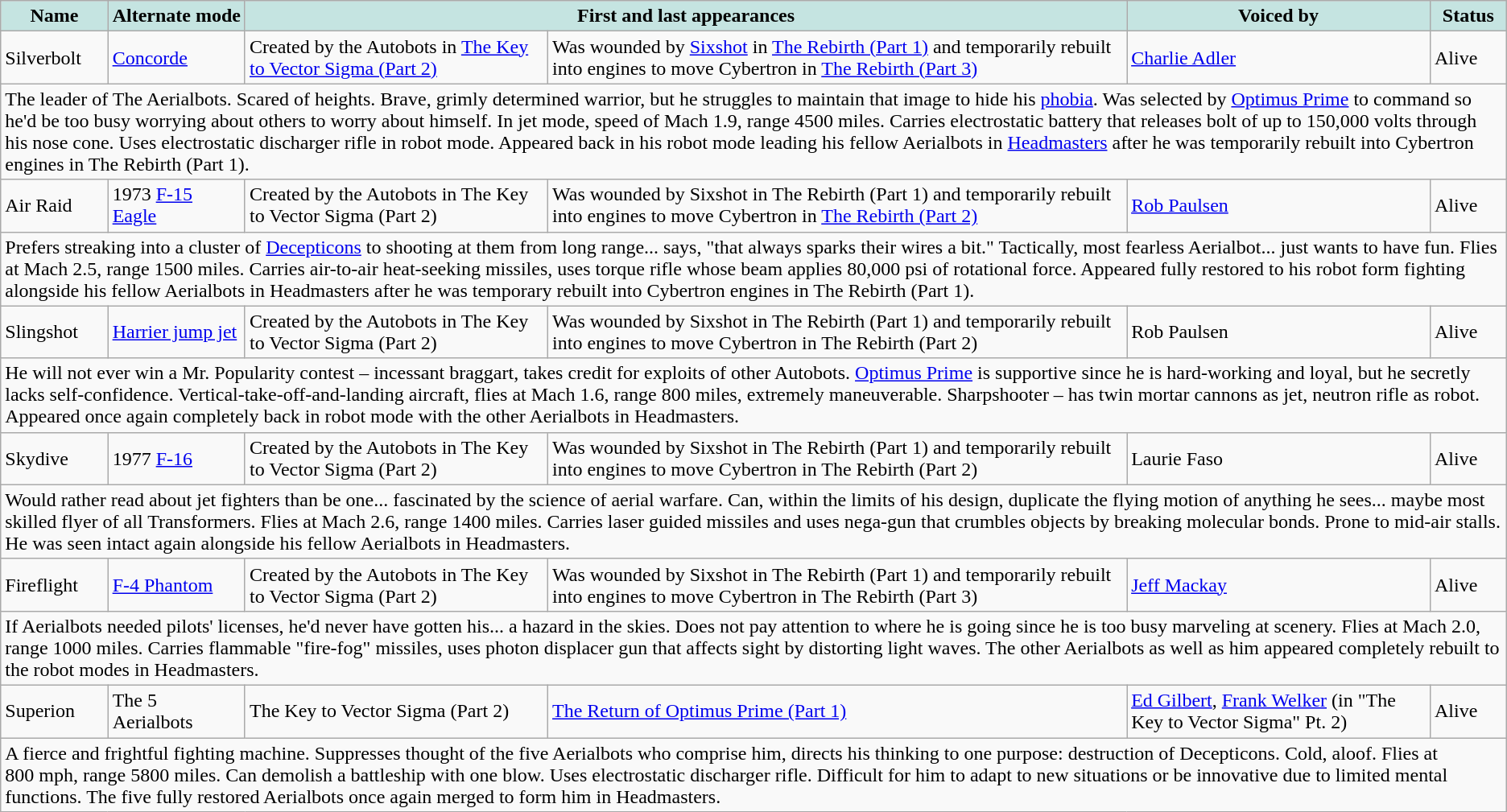<table class="wikitable">
<tr>
<th style="background-color: #C5E4E1">Name</th>
<th style="background-color: #C5E4E1">Alternate mode</th>
<th colspan="2" align="center" style="background-color: #C5E4E1">First and last appearances</th>
<th style="background-color: #C5E4E1">Voiced by</th>
<th style="background-color: #C5E4E1">Status</th>
</tr>
<tr>
<td>Silverbolt</td>
<td><a href='#'>Concorde</a></td>
<td>Created by the Autobots in <a href='#'>The Key to Vector Sigma (Part 2)</a></td>
<td>Was wounded by <a href='#'>Sixshot</a> in <a href='#'>The Rebirth (Part 1)</a> and temporarily rebuilt into engines to move Cybertron in <a href='#'>The Rebirth (Part 3)</a></td>
<td><a href='#'>Charlie Adler</a></td>
<td>Alive</td>
</tr>
<tr>
<td colspan="6" valign="top">The leader of The Aerialbots. Scared of heights. Brave, grimly determined warrior, but he struggles to maintain that image to hide his <a href='#'>phobia</a>. Was selected by <a href='#'>Optimus Prime</a> to command so he'd be too busy worrying about others to worry about himself. In jet mode, speed of Mach 1.9, range 4500 miles. Carries electrostatic battery that releases bolt of up to 150,000 volts through his nose cone. Uses electrostatic discharger rifle in robot mode. Appeared back in his robot mode leading his fellow Aerialbots in <a href='#'>Headmasters</a> after he was temporarily rebuilt into Cybertron engines in The Rebirth (Part 1).</td>
</tr>
<tr>
<td>Air Raid</td>
<td>1973 <a href='#'>F-15 Eagle</a></td>
<td>Created by the Autobots in The Key to Vector Sigma (Part 2)</td>
<td>Was wounded by Sixshot in The Rebirth (Part 1) and temporarily rebuilt into engines to move Cybertron in <a href='#'>The Rebirth (Part 2)</a></td>
<td><a href='#'>Rob Paulsen</a></td>
<td>Alive</td>
</tr>
<tr>
<td colspan="6" valign="top">Prefers streaking into a cluster of <a href='#'>Decepticons</a> to shooting at them from long range... says, "that always sparks their wires a bit." Tactically, most fearless Aerialbot... just wants to have fun. Flies at Mach 2.5, range 1500 miles. Carries air-to-air heat-seeking missiles, uses torque rifle whose beam applies 80,000 psi of rotational force. Appeared fully restored to his robot form fighting alongside his fellow Aerialbots in Headmasters after he was temporary rebuilt into Cybertron engines in The Rebirth (Part 1).</td>
</tr>
<tr>
<td>Slingshot</td>
<td><a href='#'>Harrier jump jet</a></td>
<td>Created by the Autobots in The Key to Vector Sigma (Part 2)</td>
<td>Was wounded by Sixshot in The Rebirth (Part 1) and temporarily rebuilt into engines to move Cybertron in The Rebirth (Part 2)</td>
<td>Rob Paulsen</td>
<td>Alive</td>
</tr>
<tr>
<td colspan="6" valign="top">He will not ever win a Mr. Popularity contest – incessant braggart, takes credit for exploits of other Autobots. <a href='#'>Optimus Prime</a> is supportive since he is hard-working and loyal, but he secretly lacks self-confidence. Vertical-take-off-and-landing aircraft, flies at Mach 1.6, range 800 miles, extremely maneuverable. Sharpshooter – has twin mortar cannons as jet, neutron rifle as robot. Appeared once again completely back in robot mode with the other Aerialbots in Headmasters.</td>
</tr>
<tr>
<td>Skydive</td>
<td>1977 <a href='#'>F-16</a></td>
<td>Created by the Autobots in The Key to Vector Sigma (Part 2)</td>
<td>Was wounded by Sixshot in The Rebirth (Part 1) and temporarily rebuilt into engines to move Cybertron in The Rebirth (Part 2)</td>
<td>Laurie Faso</td>
<td>Alive</td>
</tr>
<tr>
<td colspan="6" valign="top">Would rather read about jet fighters than be one... fascinated by the science of aerial warfare. Can, within the limits of his design, duplicate the flying motion of anything he sees... maybe most skilled flyer of all Transformers. Flies at Mach 2.6, range 1400 miles. Carries laser guided missiles and uses nega-gun that crumbles objects by breaking molecular bonds. Prone to mid-air stalls. He was seen intact again alongside his fellow Aerialbots in Headmasters.</td>
</tr>
<tr>
<td>Fireflight</td>
<td><a href='#'>F-4 Phantom</a></td>
<td>Created by the Autobots in The Key to Vector Sigma (Part 2)</td>
<td>Was wounded by Sixshot in The Rebirth (Part 1) and temporarily rebuilt into engines to move Cybertron in The Rebirth (Part 3)</td>
<td><a href='#'>Jeff Mackay</a></td>
<td>Alive</td>
</tr>
<tr>
<td colspan="6" valign="top">If Aerialbots needed pilots' licenses, he'd never have gotten his... a hazard in the skies. Does not pay attention to where he is going since he is too busy marveling at scenery. Flies at Mach 2.0, range 1000 miles. Carries flammable "fire-fog" missiles, uses photon displacer gun that affects sight by distorting light waves. The other Aerialbots as well as him appeared completely rebuilt to the robot modes in Headmasters.</td>
</tr>
<tr>
<td>Superion</td>
<td>The 5 Aerialbots</td>
<td>The Key to Vector Sigma (Part 2)</td>
<td><a href='#'>The Return of Optimus Prime (Part 1)</a></td>
<td><a href='#'>Ed Gilbert</a>, <a href='#'>Frank Welker</a> (in "The Key to Vector Sigma" Pt. 2)</td>
<td>Alive</td>
</tr>
<tr>
<td colspan="6" valign="top">A fierce and frightful fighting machine. Suppresses thought of the five Aerialbots who comprise him, directs his thinking to one purpose: destruction of Decepticons. Cold, aloof. Flies at 800 mph, range 5800 miles. Can demolish a battleship with one blow. Uses electrostatic discharger rifle. Difficult for him to adapt to new situations or be innovative due to limited mental functions. The five fully restored Aerialbots once again merged to form him in Headmasters.</td>
</tr>
</table>
